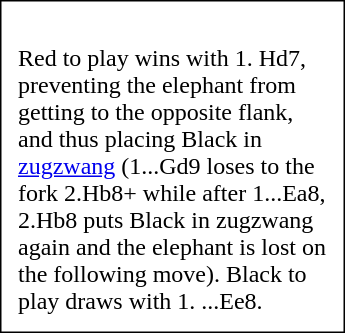<table style="margin:0 0 1em 1em; float:right; width:230px; padding:8px; border:1px solid #000;">
<tr>
<td><br> Red to play wins with 1. Hd7, preventing the elephant from getting to the opposite flank, and thus placing Black in <a href='#'>zugzwang</a> (1...Gd9 loses to the fork 2.Hb8+ while after 1...Ea8, 2.Hb8 puts Black in zugzwang again and the elephant is lost on the following move). Black to play draws with 1. ...Ee8.</td>
</tr>
</table>
